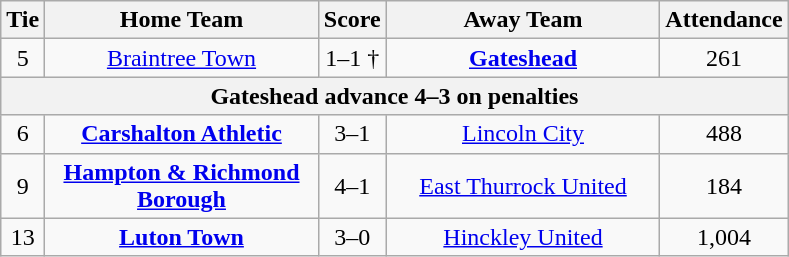<table class="wikitable" style="text-align:center;">
<tr>
<th width=20>Tie</th>
<th width=175>Home Team</th>
<th width=20>Score</th>
<th width=175>Away Team</th>
<th width=20>Attendance</th>
</tr>
<tr>
<td>5</td>
<td><a href='#'>Braintree Town</a></td>
<td>1–1 †</td>
<td><strong><a href='#'>Gateshead</a></strong></td>
<td>261</td>
</tr>
<tr>
<th colspan="5">Gateshead advance 4–3 on penalties</th>
</tr>
<tr>
<td>6</td>
<td><strong><a href='#'>Carshalton Athletic</a></strong></td>
<td>3–1</td>
<td><a href='#'>Lincoln City</a></td>
<td>488</td>
</tr>
<tr>
<td>9</td>
<td><strong><a href='#'>Hampton & Richmond Borough</a></strong></td>
<td>4–1</td>
<td><a href='#'>East Thurrock United</a></td>
<td>184</td>
</tr>
<tr>
<td>13</td>
<td><strong><a href='#'>Luton Town</a></strong></td>
<td>3–0</td>
<td><a href='#'>Hinckley United</a></td>
<td>1,004</td>
</tr>
</table>
